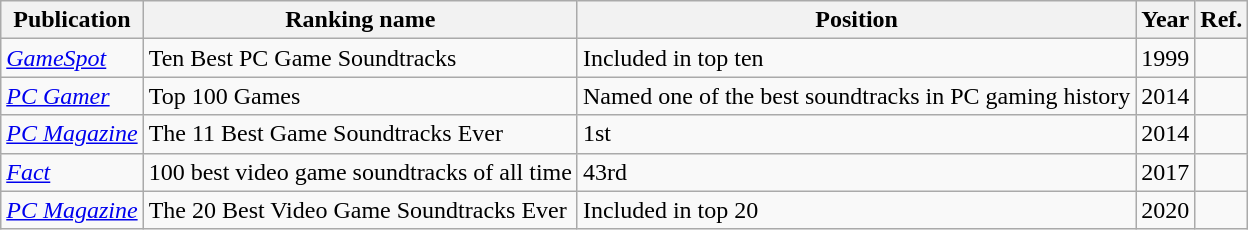<table class="wikitable">
<tr>
<th>Publication</th>
<th>Ranking name</th>
<th>Position</th>
<th>Year</th>
<th>Ref.</th>
</tr>
<tr>
<td><em><a href='#'>GameSpot</a></em></td>
<td>Ten Best PC Game Soundtracks</td>
<td>Included in top ten</td>
<td>1999</td>
<td style="text-align:center;"></td>
</tr>
<tr>
<td><em><a href='#'>PC Gamer</a></em></td>
<td>Top 100 Games</td>
<td>Named one of the best soundtracks in PC gaming history</td>
<td>2014</td>
<td style="text-align:center;"></td>
</tr>
<tr>
<td><em><a href='#'>PC Magazine</a></em></td>
<td>The 11 Best Game Soundtracks Ever</td>
<td>1st</td>
<td>2014</td>
<td style="text-align:center;"></td>
</tr>
<tr>
<td><em><a href='#'>Fact</a></em></td>
<td>100 best video game soundtracks of all time</td>
<td>43rd</td>
<td>2017</td>
<td style="text-align:center;"></td>
</tr>
<tr>
<td><em><a href='#'>PC Magazine</a></em></td>
<td>The 20 Best Video Game Soundtracks Ever</td>
<td>Included in top 20</td>
<td>2020</td>
<td style="text-align:center;"></td>
</tr>
</table>
